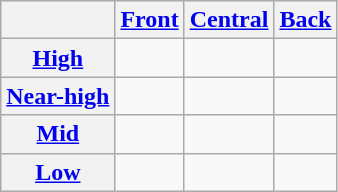<table class="wikitable" style="text-align:center;">
<tr>
<th></th>
<th><a href='#'>Front</a></th>
<th><a href='#'>Central</a></th>
<th><a href='#'>Back</a></th>
</tr>
<tr>
<th><a href='#'>High</a></th>
<td></td>
<td> </td>
<td></td>
</tr>
<tr>
<th><a href='#'>Near-high</a></th>
<td> </td>
<td></td>
<td> </td>
</tr>
<tr>
<th><a href='#'>Mid</a></th>
<td></td>
<td></td>
<td></td>
</tr>
<tr>
<th><a href='#'>Low</a></th>
<td></td>
<td></td>
<td></td>
</tr>
</table>
